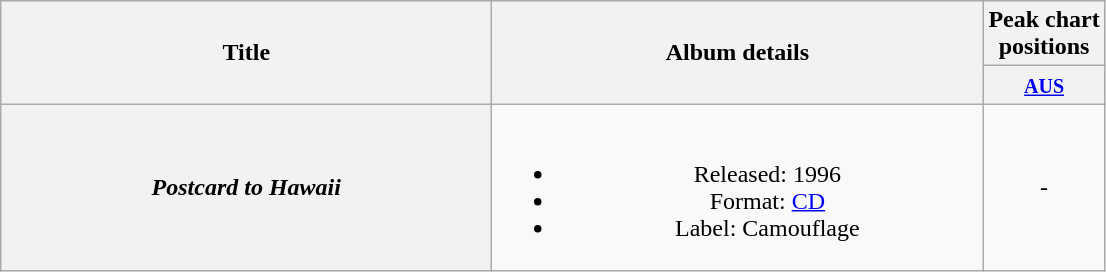<table class="wikitable plainrowheaders" style="text-align:center;" border="1">
<tr>
<th rowspan="2" scope="col" style="width:20em;">Title</th>
<th rowspan="2" scope="col" style="width:20em;">Album details</th>
<th colspan="1" scope="col">Peak chart<br>positions</th>
</tr>
<tr>
<th scope="col" style="text-align:center;"><small><a href='#'>AUS</a></small></th>
</tr>
<tr>
<th scope="row"><em>Postcard to Hawaii</em></th>
<td><br><ul><li>Released: 1996</li><li>Format: <a href='#'>CD</a></li><li>Label: Camouflage</li></ul></td>
<td>-</td>
</tr>
</table>
